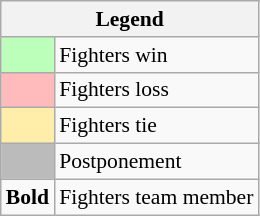<table class="wikitable" style="font-size:90%">
<tr>
<th colspan="2">Legend</th>
</tr>
<tr>
<td bgcolor="#bbffbb"> </td>
<td>Fighters win</td>
</tr>
<tr>
<td bgcolor="#ffbbbb"> </td>
<td>Fighters loss</td>
</tr>
<tr>
<td bgcolor="#ffeeaa"> </td>
<td>Fighters tie</td>
</tr>
<tr>
<td bgcolor="#bbbbbb"> </td>
<td>Postponement</td>
</tr>
<tr>
<td><strong>Bold</strong></td>
<td>Fighters team member</td>
</tr>
</table>
